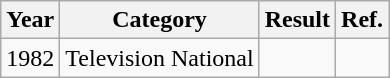<table class = "wikitable sortable">
<tr>
<th>Year</th>
<th>Category</th>
<th>Result</th>
<th>Ref.</th>
</tr>
<tr>
<td>1982</td>
<td>Television National</td>
<td></td>
<td></td>
</tr>
</table>
